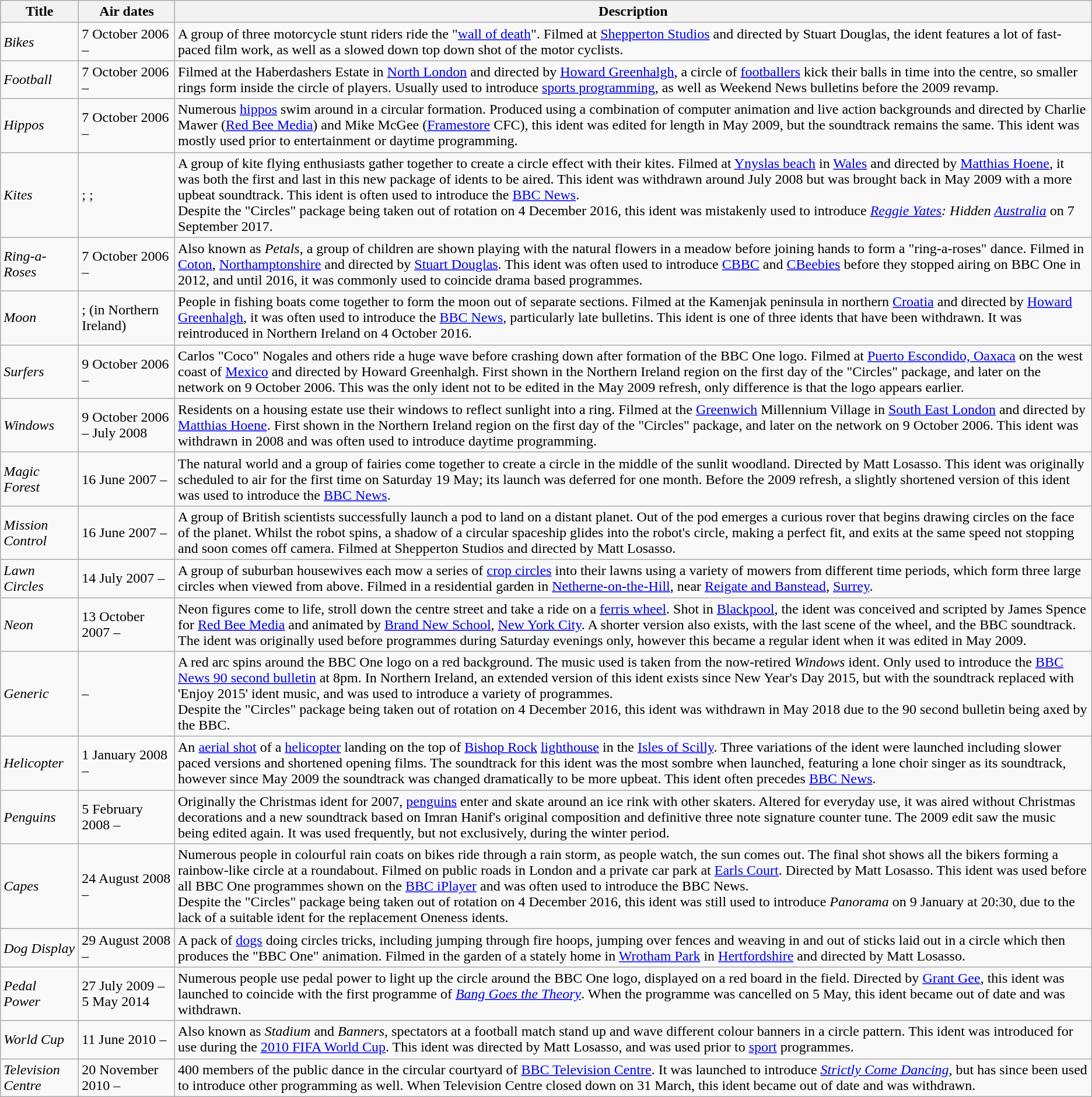<table class="wikitable">
<tr>
<th>Title</th>
<th>Air dates</th>
<th>Description</th>
</tr>
<tr>
<td><em>Bikes</em></td>
<td>7 October 2006 – </td>
<td>A group of three motorcycle stunt riders ride the "<a href='#'>wall of death</a>". Filmed at <a href='#'>Shepperton Studios</a> and directed by Stuart Douglas, the ident features a lot of fast-paced film work, as well as a slowed down top down shot of the motor cyclists.</td>
</tr>
<tr>
<td><em>Football</em></td>
<td>7 October 2006 – </td>
<td>Filmed at the Haberdashers Estate in <a href='#'>North London</a> and directed by <a href='#'>Howard Greenhalgh</a>, a circle of <a href='#'>footballers</a> kick their balls in time into the centre, so smaller rings form inside the circle of players. Usually used to introduce <a href='#'>sports programming</a>, as well as Weekend News bulletins before the 2009 revamp.</td>
</tr>
<tr>
<td><em>Hippos</em></td>
<td>7 October 2006 – </td>
<td>Numerous <a href='#'>hippos</a> swim around in a circular formation. Produced using a combination of computer animation and live action backgrounds and directed by Charlie Mawer (<a href='#'>Red Bee Media</a>) and Mike McGee (<a href='#'>Framestore</a> CFC), this ident was edited for length in May 2009, but the soundtrack remains the same. This ident was mostly used prior to entertainment or daytime programming.</td>
</tr>
<tr>
<td><em>Kites</em></td>
<td>; ; </td>
<td>A group of kite flying enthusiasts gather together to create a circle effect with their kites. Filmed at <a href='#'>Ynyslas beach</a> in <a href='#'>Wales</a> and directed by <a href='#'>Matthias Hoene</a>, it was both the first and last in this new package of idents to be aired. This ident was withdrawn around July 2008 but was brought back in May 2009 with a more upbeat soundtrack. This ident is often used to introduce the <a href='#'>BBC News</a>.<br>Despite the "Circles" package being taken out of rotation on 4 December 2016, this ident was mistakenly used to introduce <em><a href='#'>Reggie Yates</a>: Hidden <a href='#'>Australia</a></em> on 7 September 2017.</td>
</tr>
<tr>
<td><em>Ring-a-Roses</em></td>
<td>7 October 2006 – </td>
<td>Also known as <em>Petals</em>, a group of children are shown playing with the natural flowers in a meadow before joining hands to form a "ring-a-roses" dance. Filmed in <a href='#'>Coton</a>, <a href='#'>Northamptonshire</a> and directed by <a href='#'>Stuart Douglas</a>. This ident was often used to introduce <a href='#'>CBBC</a> and <a href='#'>CBeebies</a> before they stopped airing on BBC One in 2012, and until 2016, it was commonly used to coincide drama based programmes.</td>
</tr>
<tr>
<td><em>Moon</em></td>
<td>;  (in Northern Ireland)</td>
<td>People in fishing boats come together to form the moon out of separate sections. Filmed at the Kamenjak peninsula in northern <a href='#'>Croatia</a> and directed by <a href='#'>Howard Greenhalgh</a>, it was often used to introduce the <a href='#'>BBC News</a>, particularly late bulletins. This ident is one of three idents that have been withdrawn. It was reintroduced in Northern Ireland on 4 October 2016.</td>
</tr>
<tr>
<td><em>Surfers</em></td>
<td>9 October 2006 – </td>
<td>Carlos "Coco" Nogales and others ride a huge wave before crashing down after formation of the BBC One logo. Filmed at <a href='#'>Puerto Escondido, Oaxaca</a> on the west coast of <a href='#'>Mexico</a> and directed by Howard Greenhalgh. First shown in the Northern Ireland region on the first day of the "Circles" package, and later on the network on 9 October 2006. This was the only ident not to be edited in the May 2009 refresh, only difference is that the logo appears earlier.</td>
</tr>
<tr>
<td><em>Windows</em></td>
<td>9 October 2006 – July 2008</td>
<td>Residents on a housing estate use their windows to reflect sunlight into a ring. Filmed at the <a href='#'>Greenwich</a> Millennium Village in <a href='#'>South East London</a> and directed by <a href='#'>Matthias Hoene</a>. First shown in the Northern Ireland region on the first day of the "Circles" package, and later on the network on 9 October 2006. This ident was withdrawn in 2008 and was often used to introduce daytime programming.</td>
</tr>
<tr>
<td><em>Magic Forest</em></td>
<td>16 June 2007 – </td>
<td>The natural world and a group of fairies come together to create a circle in the middle of the sunlit woodland. Directed by Matt Losasso. This ident was originally scheduled to air for the first time on Saturday 19 May; its launch was deferred for one month. Before the 2009 refresh, a slightly shortened version of this ident was used to introduce the <a href='#'>BBC News</a>.</td>
</tr>
<tr>
<td><em>Mission Control</em></td>
<td>16 June 2007 – </td>
<td>A group of British scientists successfully launch a pod to land on a distant planet. Out of the pod emerges a curious rover that begins drawing circles on the face of the planet. Whilst the robot spins, a shadow of a circular spaceship glides into the robot's circle, making a perfect fit, and exits at the same speed not stopping and soon comes off camera. Filmed at Shepperton Studios and directed by Matt Losasso.</td>
</tr>
<tr>
<td><em>Lawn Circles</em></td>
<td>14 July 2007 – </td>
<td>A group of suburban housewives each mow a series of <a href='#'>crop circles</a> into their lawns using a variety of mowers from different time periods, which form three large circles when viewed from above. Filmed in a residential garden in <a href='#'>Netherne-on-the-Hill</a>, near <a href='#'>Reigate and Banstead</a>, <a href='#'>Surrey</a>.</td>
</tr>
<tr>
<td><em>Neon</em></td>
<td>13 October 2007 – </td>
<td>Neon figures come to life, stroll down the centre street and take a ride on a <a href='#'>ferris wheel</a>. Shot in <a href='#'>Blackpool</a>, the ident was conceived and scripted by James Spence for <a href='#'>Red Bee Media</a> and animated by <a href='#'>Brand New School</a>, <a href='#'>New York City</a>. A shorter version also exists, with the last scene of the wheel, and the BBC soundtrack. The ident was originally used before programmes during Saturday evenings only, however this became a regular ident when it was edited in May 2009.</td>
</tr>
<tr>
<td><em>Generic</em></td>
<td> – </td>
<td>A red arc spins around the BBC One logo on a red background. The music used is taken from the now-retired <em>Windows</em> ident. Only used to introduce the <a href='#'>BBC News 90 second bulletin</a> at 8pm. In Northern Ireland, an extended version of this ident exists since New Year's Day 2015, but with the soundtrack replaced with 'Enjoy 2015' ident music, and was used to introduce a variety of programmes.<br>Despite the "Circles" package being taken out of rotation on 4 December 2016, this ident was withdrawn in May 2018 due to the 90 second bulletin being axed by the BBC.</td>
</tr>
<tr>
<td><em>Helicopter</em></td>
<td>1 January 2008 – </td>
<td>An <a href='#'>aerial shot</a> of a <a href='#'>helicopter</a> landing on the top of <a href='#'>Bishop Rock</a> <a href='#'>lighthouse</a> in the <a href='#'>Isles of Scilly</a>. Three variations of the ident were launched including slower paced versions and shortened opening films. The soundtrack for this ident was the most sombre when launched, featuring a lone choir singer as its soundtrack, however since May 2009 the soundtrack was changed dramatically to be more upbeat. This ident often precedes <a href='#'>BBC News</a>.</td>
</tr>
<tr>
<td><em>Penguins</em></td>
<td>5 February 2008 – </td>
<td>Originally the Christmas ident for 2007, <a href='#'>penguins</a> enter and skate around an ice rink with other skaters. Altered for everyday use, it was aired without Christmas decorations and a new soundtrack based on Imran Hanif's original composition and definitive three note signature counter tune. The 2009 edit saw the music being edited again. It was used frequently, but not exclusively, during the winter period.</td>
</tr>
<tr>
<td><em>Capes</em></td>
<td>24 August 2008 – </td>
<td>Numerous people in colourful rain coats on bikes ride through a rain storm, as people watch, the sun comes out. The final shot shows all the bikers forming a rainbow-like circle at a roundabout. Filmed on public roads in London and a private car park at <a href='#'>Earls Court</a>. Directed by Matt Losasso. This ident was used before all BBC One programmes shown on the <a href='#'>BBC iPlayer</a> and was often used to introduce the BBC News.<br>Despite the "Circles" package being taken out of rotation on 4 December 2016, this ident was still used to introduce <em>Panorama</em> on 9 January at 20:30, due to the lack of a suitable ident for the replacement Oneness idents.</td>
</tr>
<tr>
<td><em>Dog Display</em></td>
<td>29 August 2008 – </td>
<td>A pack of <a href='#'>dogs</a> doing circles tricks, including jumping through fire hoops, jumping over fences and weaving in and out of sticks laid out in a circle which then produces the "BBC One" animation. Filmed in the garden of a stately home in <a href='#'>Wrotham Park</a> in <a href='#'>Hertfordshire</a> and directed by Matt Losasso.</td>
</tr>
<tr>
<td><em>Pedal Power</em></td>
<td>27 July 2009 – 5 May 2014</td>
<td>Numerous people use pedal power to light up the circle around the BBC One logo, displayed on a red board in the field. Directed by <a href='#'>Grant Gee</a>, this ident was launched to coincide with the first programme of <em><a href='#'>Bang Goes the Theory</a></em>. When the programme was cancelled on 5 May, this ident became out of date and was withdrawn.</td>
</tr>
<tr>
<td><em>World Cup</em></td>
<td>11 June 2010 – </td>
<td>Also known as <em>Stadium</em> and <em>Banners</em>, spectators at a football match stand up and wave different colour banners in a circle pattern. This ident was introduced for use during the <a href='#'>2010 FIFA World Cup</a>. This ident was directed by Matt Losasso, and was used prior to <a href='#'>sport</a> programmes.</td>
</tr>
<tr>
<td><em>Television Centre</em></td>
<td>20 November 2010 – </td>
<td>400 members of the public dance in the circular courtyard of <a href='#'>BBC Television Centre</a>. It was launched to introduce <em><a href='#'>Strictly Come Dancing</a></em>, but has since been used to introduce other programming as well. When Television Centre closed down on 31 March, this ident became out of date and was withdrawn.</td>
</tr>
</table>
